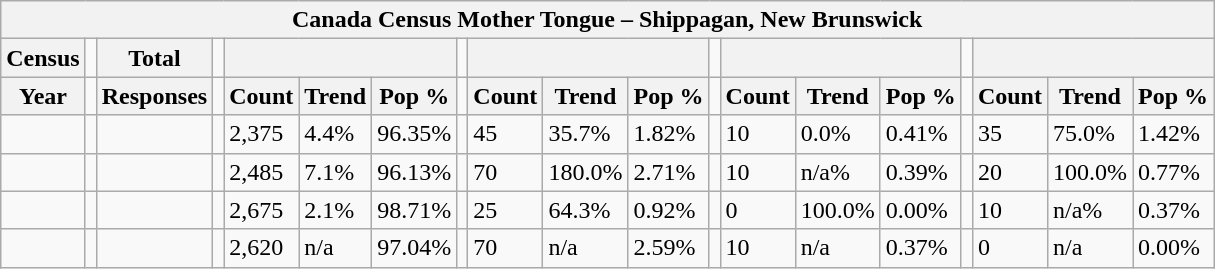<table class="wikitable">
<tr>
<th colspan="19">Canada Census Mother Tongue – Shippagan, New Brunswick</th>
</tr>
<tr>
<th>Census</th>
<td></td>
<th>Total</th>
<td colspan="1"></td>
<th colspan="3"></th>
<td colspan="1"></td>
<th colspan="3"></th>
<td colspan="1"></td>
<th colspan="3"></th>
<td colspan="1"></td>
<th colspan="3"></th>
</tr>
<tr>
<th>Year</th>
<td></td>
<th>Responses</th>
<td></td>
<th>Count</th>
<th>Trend</th>
<th>Pop %</th>
<td></td>
<th>Count</th>
<th>Trend</th>
<th>Pop %</th>
<td></td>
<th>Count</th>
<th>Trend</th>
<th>Pop %</th>
<td></td>
<th>Count</th>
<th>Trend</th>
<th>Pop %</th>
</tr>
<tr>
<td></td>
<td></td>
<td></td>
<td></td>
<td>2,375</td>
<td> 4.4%</td>
<td>96.35%</td>
<td></td>
<td>45</td>
<td> 35.7%</td>
<td>1.82%</td>
<td></td>
<td>10</td>
<td> 0.0%</td>
<td>0.41%</td>
<td></td>
<td>35</td>
<td> 75.0%</td>
<td>1.42%</td>
</tr>
<tr>
<td></td>
<td></td>
<td></td>
<td></td>
<td>2,485</td>
<td> 7.1%</td>
<td>96.13%</td>
<td></td>
<td>70</td>
<td> 180.0%</td>
<td>2.71%</td>
<td></td>
<td>10</td>
<td> n/a%</td>
<td>0.39%</td>
<td></td>
<td>20</td>
<td> 100.0%</td>
<td>0.77%</td>
</tr>
<tr>
<td></td>
<td></td>
<td></td>
<td></td>
<td>2,675</td>
<td> 2.1%</td>
<td>98.71%</td>
<td></td>
<td>25</td>
<td> 64.3%</td>
<td>0.92%</td>
<td></td>
<td>0</td>
<td> 100.0%</td>
<td>0.00%</td>
<td></td>
<td>10</td>
<td> n/a%</td>
<td>0.37%</td>
</tr>
<tr>
<td></td>
<td></td>
<td></td>
<td></td>
<td>2,620</td>
<td>n/a</td>
<td>97.04%</td>
<td></td>
<td>70</td>
<td>n/a</td>
<td>2.59%</td>
<td></td>
<td>10</td>
<td>n/a</td>
<td>0.37%</td>
<td></td>
<td>0</td>
<td>n/a</td>
<td>0.00%</td>
</tr>
</table>
